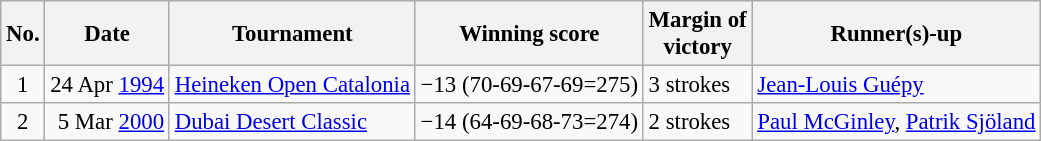<table class="wikitable" style="font-size:95%;">
<tr>
<th>No.</th>
<th>Date</th>
<th>Tournament</th>
<th>Winning score</th>
<th>Margin of<br>victory</th>
<th>Runner(s)-up</th>
</tr>
<tr>
<td align=center>1</td>
<td align=right>24 Apr <a href='#'>1994</a></td>
<td><a href='#'>Heineken Open Catalonia</a></td>
<td>−13 (70-69-67-69=275)</td>
<td>3 strokes</td>
<td> <a href='#'>Jean-Louis Guépy</a></td>
</tr>
<tr>
<td align=center>2</td>
<td align=right>5 Mar <a href='#'>2000</a></td>
<td><a href='#'>Dubai Desert Classic</a></td>
<td>−14 (64-69-68-73=274)</td>
<td>2 strokes</td>
<td> <a href='#'>Paul McGinley</a>,  <a href='#'>Patrik Sjöland</a></td>
</tr>
</table>
